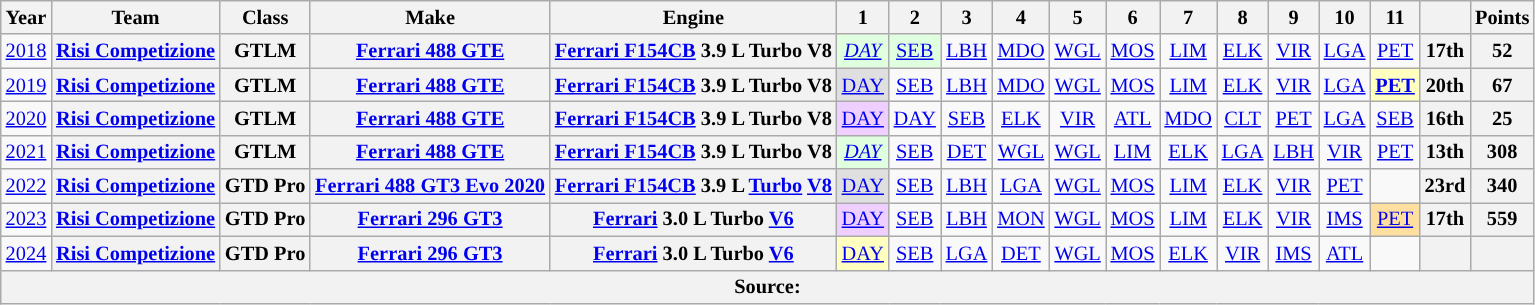<table class="wikitable" style="text-align:center; font-size:85%">
<tr>
<th>Year</th>
<th>Team</th>
<th>Class</th>
<th>Make</th>
<th>Engine</th>
<th>1</th>
<th>2</th>
<th>3</th>
<th>4</th>
<th>5</th>
<th>6</th>
<th>7</th>
<th>8</th>
<th>9</th>
<th>10</th>
<th>11</th>
<th></th>
<th>Points</th>
</tr>
<tr>
<td><a href='#'>2018</a></td>
<th nowrap><a href='#'>Risi Competizione</a></th>
<th>GTLM</th>
<th nowrap><a href='#'>Ferrari 488 GTE</a></th>
<th nowrap><a href='#'>Ferrari F154CB</a> 3.9 L Turbo V8</th>
<td style="background:#DFFFDF;"><em><a href='#'>DAY</a></em><br></td>
<td style="background:#DFFFDF;"><a href='#'>SEB</a><br></td>
<td><a href='#'>LBH</a></td>
<td><a href='#'>MDO</a></td>
<td><a href='#'>WGL</a></td>
<td><a href='#'>MOS</a></td>
<td><a href='#'>LIM</a></td>
<td><a href='#'>ELK</a></td>
<td><a href='#'>VIR</a></td>
<td><a href='#'>LGA</a></td>
<td><a href='#'>PET</a></td>
<th>17th</th>
<th>52</th>
</tr>
<tr>
<td><a href='#'>2019</a></td>
<th nowrap><a href='#'>Risi Competizione</a></th>
<th>GTLM</th>
<th nowrap><a href='#'>Ferrari 488 GTE</a></th>
<th nowrap><a href='#'>Ferrari F154CB</a> 3.9 L Turbo V8</th>
<td style="background:#DFDFDF;"><a href='#'>DAY</a><br></td>
<td><a href='#'>SEB</a></td>
<td><a href='#'>LBH</a></td>
<td><a href='#'>MDO</a></td>
<td><a href='#'>WGL</a></td>
<td><a href='#'>MOS</a></td>
<td><a href='#'>LIM</a></td>
<td><a href='#'>ELK</a></td>
<td><a href='#'>VIR</a></td>
<td><a href='#'>LGA</a></td>
<td style="background:#FFFFBF;"><strong><a href='#'>PET</a></strong><br></td>
<th>20th</th>
<th>67</th>
</tr>
<tr>
<td><a href='#'>2020</a></td>
<th nowrap><a href='#'>Risi Competizione</a></th>
<th>GTLM</th>
<th nowrap><a href='#'>Ferrari 488 GTE</a></th>
<th nowrap><a href='#'>Ferrari F154CB</a> 3.9 L Turbo V8</th>
<td style="background:#EFCFFF;"><a href='#'>DAY</a><br></td>
<td><a href='#'>DAY</a></td>
<td><a href='#'>SEB</a></td>
<td><a href='#'>ELK</a></td>
<td><a href='#'>VIR</a></td>
<td><a href='#'>ATL</a></td>
<td><a href='#'>MDO</a></td>
<td><a href='#'>CLT</a></td>
<td><a href='#'>PET</a></td>
<td><a href='#'>LGA</a></td>
<td><a href='#'>SEB</a></td>
<th>16th</th>
<th>25</th>
</tr>
<tr>
<td><a href='#'>2021</a></td>
<th nowrap><a href='#'>Risi Competizione</a></th>
<th>GTLM</th>
<th nowrap><a href='#'>Ferrari 488 GTE</a></th>
<th nowrap><a href='#'>Ferrari F154CB</a> 3.9 L Turbo V8</th>
<td style="background:#DFFFDF;"><em><a href='#'>DAY</a></em><br></td>
<td><a href='#'>SEB</a></td>
<td><a href='#'>DET</a></td>
<td><a href='#'>WGL</a></td>
<td><a href='#'>WGL</a></td>
<td><a href='#'>LIM</a></td>
<td><a href='#'>ELK</a></td>
<td><a href='#'>LGA</a></td>
<td><a href='#'>LBH</a></td>
<td><a href='#'>VIR</a></td>
<td><a href='#'>PET</a></td>
<th>13th</th>
<th>308</th>
</tr>
<tr>
<td><a href='#'>2022</a></td>
<th nowrap><a href='#'>Risi Competizione</a></th>
<th nowrap>GTD Pro</th>
<th nowrap><a href='#'>Ferrari 488 GT3 Evo 2020</a></th>
<th nowrap><a href='#'>Ferrari F154CB</a> 3.9 L <a href='#'>Turbo</a> <a href='#'>V8</a></th>
<td style="background:#DFDFDF;"><a href='#'>DAY</a><br></td>
<td style="background:"><a href='#'>SEB</a><br></td>
<td style="background:"><a href='#'>LBH</a><br></td>
<td style="background:"><a href='#'>LGA</a><br></td>
<td style="background:"><a href='#'>WGL</a><br></td>
<td style="background:"><a href='#'>MOS</a><br></td>
<td style="background:"><a href='#'>LIM</a><br></td>
<td style="background:"><a href='#'>ELK</a><br></td>
<td style="background:"><a href='#'>VIR</a><br></td>
<td style="background:"><a href='#'>PET</a><br></td>
<td></td>
<th>23rd</th>
<th>340</th>
</tr>
<tr>
<td><a href='#'>2023</a></td>
<th nowrap><a href='#'>Risi Competizione</a></th>
<th nowrap>GTD Pro</th>
<th nowrap><a href='#'>Ferrari 296 GT3</a></th>
<th nowrap><a href='#'>Ferrari</a> 3.0 L Turbo <a href='#'>V6</a></th>
<td style="background:#EFCFFF;"><a href='#'>DAY</a><br></td>
<td><a href='#'>SEB</a><br></td>
<td><a href='#'>LBH</a><br></td>
<td><a href='#'>MON</a><br></td>
<td><a href='#'>WGL</a><br></td>
<td><a href='#'>MOS</a><br></td>
<td><a href='#'>LIM</a><br></td>
<td><a href='#'>ELK</a><br></td>
<td><a href='#'>VIR</a><br></td>
<td><a href='#'>IMS</a></td>
<td style="background:#FFDF9F;”"><a href='#'>PET</a><br></td>
<th>17th</th>
<th>559</th>
</tr>
<tr>
<td><a href='#'>2024</a></td>
<th nowrap><a href='#'>Risi Competizione</a></th>
<th nowrap>GTD Pro</th>
<th nowrap><a href='#'>Ferrari 296 GT3</a></th>
<th nowrap><a href='#'>Ferrari</a> 3.0 L Turbo <a href='#'>V6</a></th>
<td style="background:#FFFFBF;"><a href='#'>DAY</a><br></td>
<td><a href='#'>SEB</a></td>
<td><a href='#'>LGA</a></td>
<td><a href='#'>DET</a></td>
<td><a href='#'>WGL</a></td>
<td><a href='#'>MOS</a></td>
<td><a href='#'>ELK</a></td>
<td><a href='#'>VIR</a></td>
<td><a href='#'>IMS</a></td>
<td><a href='#'>ATL</a></td>
<td></td>
<th></th>
<th></th>
</tr>
<tr>
<th colspan="18">Source:</th>
</tr>
</table>
